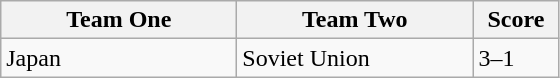<table class="wikitable">
<tr>
<th width=150>Team One</th>
<th width=150>Team Two</th>
<th width=50>Score</th>
</tr>
<tr>
<td>Japan</td>
<td>Soviet Union</td>
<td>3–1</td>
</tr>
</table>
